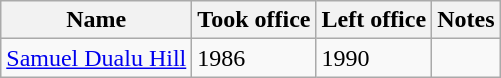<table class="wikitable">
<tr>
<th>Name</th>
<th>Took office</th>
<th>Left office</th>
<th>Notes</th>
</tr>
<tr>
<td><a href='#'>Samuel Dualu Hill</a></td>
<td>1986</td>
<td>1990</td>
<td></td>
</tr>
</table>
